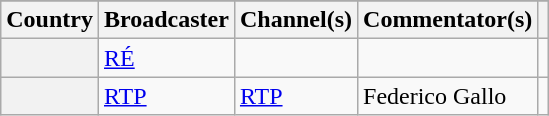<table class="wikitable plainrowheaders">
<tr>
</tr>
<tr>
<th scope="col">Country</th>
<th scope="col">Broadcaster</th>
<th scope="col">Channel(s)</th>
<th scope="col">Commentator(s)</th>
<th scope="col"></th>
</tr>
<tr>
<th scope="row"></th>
<td><a href='#'>RÉ</a></td>
<td></td>
<td></td>
<td style="text-align:center"></td>
</tr>
<tr>
<th scope="row"></th>
<td><a href='#'>RTP</a></td>
<td><a href='#'>RTP</a></td>
<td>Federico Gallo</td>
<td style="text-align:center"></td>
</tr>
</table>
